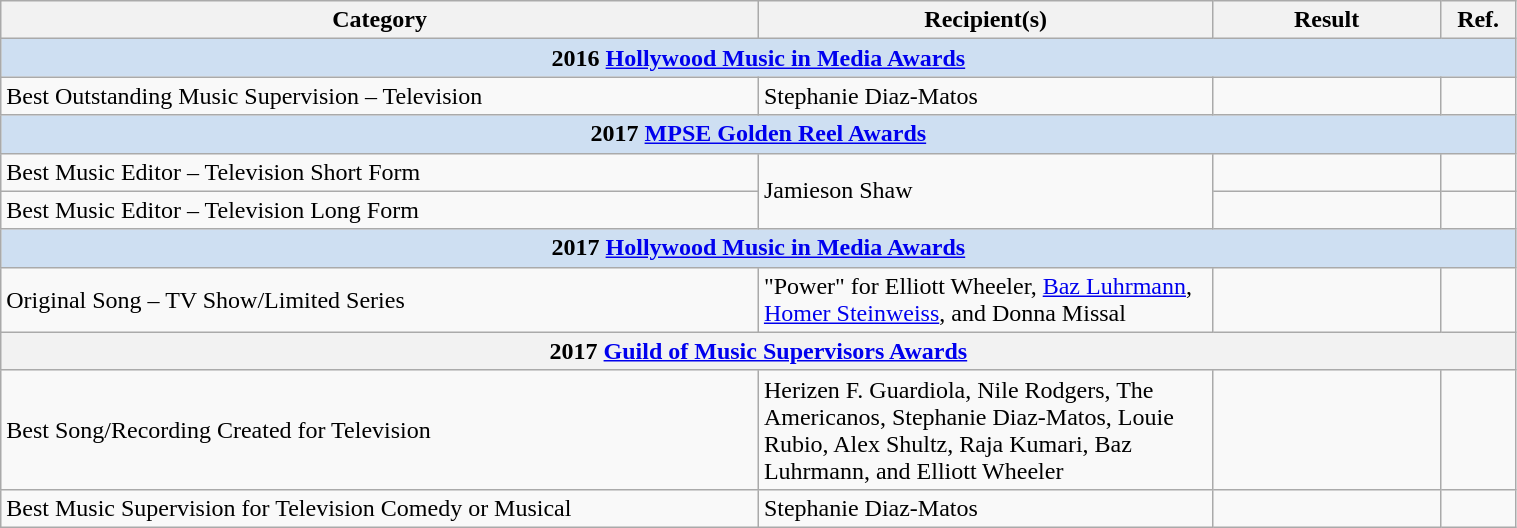<table class="wikitable sortable plainrowheaders" style="width:80%;">
<tr>
<th style="width:50%;">Category</th>
<th style="width:30%;">Recipient(s)</th>
<th style="width:15%;">Result</th>
<th>Ref.</th>
</tr>
<tr>
<th colspan="4" style="background:#CEDFF2;">2016 <a href='#'>Hollywood Music in Media Awards</a></th>
</tr>
<tr>
<td>Best Outstanding Music Supervision – Television</td>
<td>Stephanie Diaz-Matos</td>
<td></td>
<td></td>
</tr>
<tr>
<th colspan="4" style="background:#CEDFF2;">2017 <a href='#'>MPSE Golden Reel Awards</a></th>
</tr>
<tr>
<td>Best Music Editor – Television Short Form</td>
<td rowspan="2">Jamieson Shaw</td>
<td></td>
<td></td>
</tr>
<tr>
<td>Best Music Editor – Television Long Form</td>
<td></td>
<td></td>
</tr>
<tr>
<th colspan="4" style="background:#CEDFF2;">2017 <a href='#'>Hollywood Music in Media Awards</a></th>
</tr>
<tr>
<td>Original Song – TV Show/Limited Series</td>
<td>"Power" for Elliott Wheeler, <a href='#'>Baz Luhrmann</a>, <a href='#'>Homer Steinweiss</a>, and Donna Missal</td>
<td></td>
<td></td>
</tr>
<tr>
<th colspan="4">2017 <a href='#'>Guild of Music Supervisors Awards</a></th>
</tr>
<tr>
<td>Best Song/Recording Created for Television</td>
<td>Herizen F. Guardiola, Nile Rodgers, The Americanos, Stephanie Diaz-Matos, Louie Rubio, Alex Shultz, Raja Kumari, Baz Luhrmann, and Elliott Wheeler</td>
<td></td>
<td></td>
</tr>
<tr>
<td>Best Music Supervision for Television Comedy or Musical</td>
<td>Stephanie Diaz-Matos</td>
<td></td>
<td></td>
</tr>
</table>
